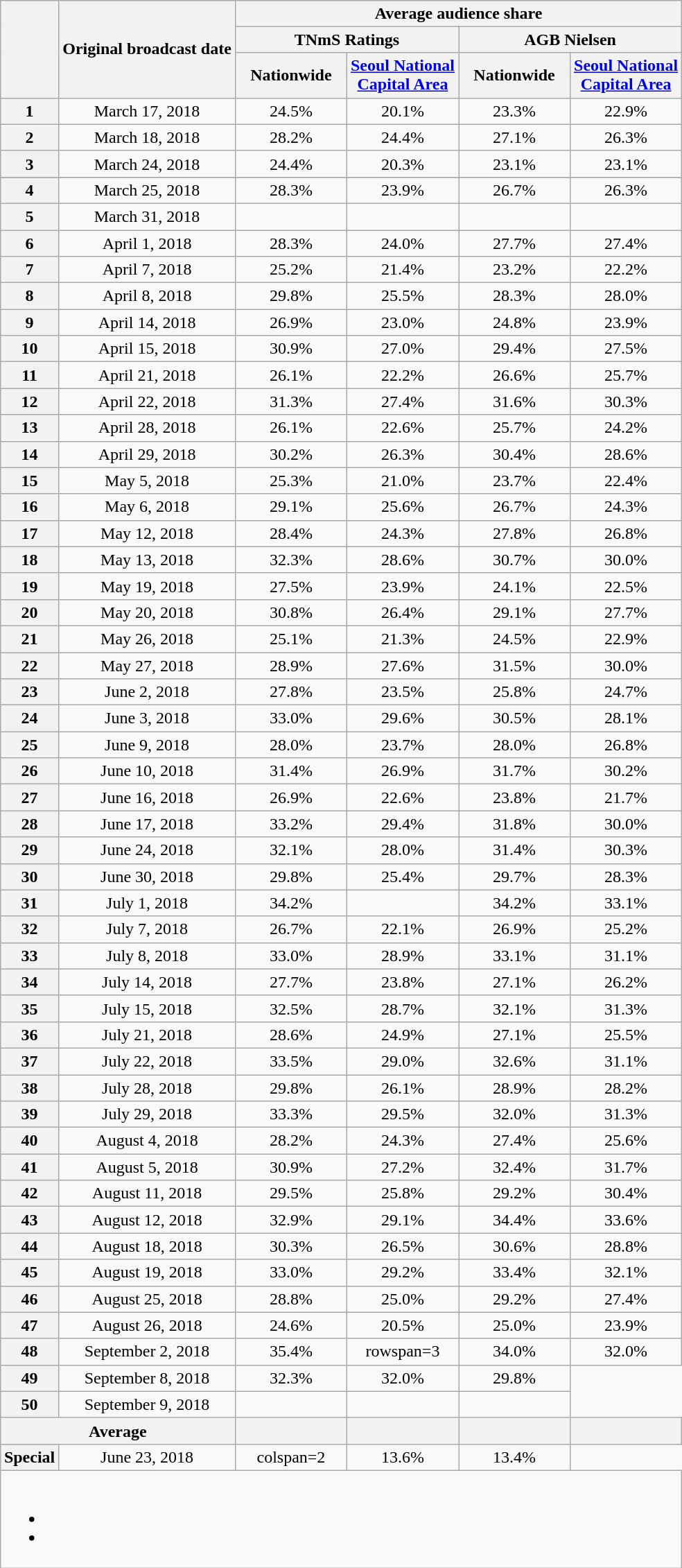<table class="wikitable" style="text-align:center; margin-left: auto; margin-right: auto; border: none;">
<tr>
</tr>
<tr>
<th rowspan="3"></th>
<th rowspan="3">Original broadcast date</th>
<th colspan="4">Average audience share</th>
</tr>
<tr>
<th colspan="2">TNmS Ratings</th>
<th colspan="5">AGB Nielsen</th>
</tr>
<tr>
<th width=100>Nationwide</th>
<th width=100><a href='#'>Seoul National Capital Area</a></th>
<th width=100>Nationwide</th>
<th width=100><a href='#'>Seoul National Capital Area</a></th>
</tr>
<tr>
<th>1</th>
<td>March 17, 2018</td>
<td>24.5% </td>
<td>20.1%</td>
<td>23.3% </td>
<td>22.9% </td>
</tr>
<tr>
<th>2</th>
<td>March 18, 2018</td>
<td>28.2% </td>
<td>24.4%</td>
<td>27.1% </td>
<td>26.3% </td>
</tr>
<tr>
<th>3</th>
<td>March 24, 2018</td>
<td>24.4% </td>
<td>20.3%</td>
<td>23.1% </td>
<td>23.1% </td>
</tr>
<tr>
</tr>
<tr>
<th>4</th>
<td>March 25, 2018</td>
<td>28.3% </td>
<td>23.9%</td>
<td>26.7% </td>
<td>26.3% </td>
</tr>
<tr>
<th>5</th>
<td>March 31, 2018</td>
<td> </td>
<td></td>
<td> </td>
<td> </td>
</tr>
<tr>
<th>6</th>
<td>April 1, 2018</td>
<td>28.3% </td>
<td>24.0%</td>
<td>27.7% </td>
<td>27.4% </td>
</tr>
<tr>
<th>7</th>
<td>April 7, 2018</td>
<td>25.2% </td>
<td>21.4%</td>
<td>23.2% </td>
<td>22.2% </td>
</tr>
<tr>
<th>8</th>
<td>April 8, 2018</td>
<td>29.8% </td>
<td>25.5%</td>
<td>28.3% </td>
<td>28.0% </td>
</tr>
<tr>
<th>9</th>
<td>April 14, 2018</td>
<td>26.9% </td>
<td>23.0%</td>
<td>24.8% </td>
<td>23.9% </td>
</tr>
<tr>
<th>10</th>
<td>April 15, 2018</td>
<td>30.9% </td>
<td>27.0%</td>
<td>29.4% </td>
<td>27.5% </td>
</tr>
<tr>
<th>11</th>
<td>April 21, 2018</td>
<td>26.1% </td>
<td>22.2%</td>
<td>26.6% </td>
<td>25.7% </td>
</tr>
<tr>
<th>12</th>
<td>April 22, 2018</td>
<td>31.3% </td>
<td>27.4%</td>
<td>31.6% </td>
<td>30.3% </td>
</tr>
<tr>
<th>13</th>
<td>April 28, 2018</td>
<td>26.1% </td>
<td>22.6%</td>
<td>25.7% </td>
<td>24.2% </td>
</tr>
<tr>
<th>14</th>
<td>April 29, 2018</td>
<td>30.2% </td>
<td>26.3%</td>
<td>30.4% </td>
<td>28.6% </td>
</tr>
<tr>
<th>15</th>
<td>May 5, 2018</td>
<td>25.3% </td>
<td>21.0%</td>
<td>23.7% </td>
<td>22.4% </td>
</tr>
<tr>
<th>16</th>
<td>May 6, 2018</td>
<td>29.1% </td>
<td>25.6%</td>
<td>26.7% </td>
<td>24.3% </td>
</tr>
<tr>
<th>17</th>
<td>May 12, 2018</td>
<td>28.4% </td>
<td>24.3%</td>
<td>27.8% </td>
<td>26.8% </td>
</tr>
<tr>
<th>18</th>
<td>May 13, 2018</td>
<td>32.3% </td>
<td>28.6%</td>
<td>30.7% </td>
<td>30.0% </td>
</tr>
<tr>
<th>19</th>
<td>May 19, 2018</td>
<td>27.5% </td>
<td>23.9%</td>
<td>24.1% </td>
<td>22.5% </td>
</tr>
<tr>
<th>20</th>
<td>May 20, 2018</td>
<td>30.8% </td>
<td>26.4%</td>
<td>29.1% </td>
<td>27.7% </td>
</tr>
<tr>
<th>21</th>
<td>May 26, 2018</td>
<td>25.1% </td>
<td>21.3%</td>
<td>24.5% </td>
<td>22.9% </td>
</tr>
<tr>
<th>22</th>
<td>May 27, 2018</td>
<td>28.9% </td>
<td>27.6%</td>
<td>31.5% </td>
<td>30.0% </td>
</tr>
<tr>
<th>23</th>
<td>June 2, 2018</td>
<td>27.8% </td>
<td>23.5%</td>
<td>25.8% </td>
<td>24.7% </td>
</tr>
<tr>
<th>24</th>
<td>June 3, 2018</td>
<td>33.0% </td>
<td>29.6%</td>
<td>30.5% </td>
<td>28.1% </td>
</tr>
<tr>
<th>25</th>
<td>June 9, 2018</td>
<td>28.0% </td>
<td>23.7%</td>
<td>28.0% </td>
<td>26.8% </td>
</tr>
<tr>
<th>26</th>
<td>June 10, 2018</td>
<td>31.4% </td>
<td>26.9%</td>
<td>31.7% </td>
<td>30.2% </td>
</tr>
<tr>
<th>27</th>
<td>June 16, 2018</td>
<td>26.9% </td>
<td>22.6%</td>
<td>23.8% </td>
<td>21.7% </td>
</tr>
<tr>
<th>28</th>
<td>June 17, 2018</td>
<td>33.2% </td>
<td>29.4%</td>
<td>31.8% </td>
<td>30.0% </td>
</tr>
<tr>
<th>29</th>
<td>June 24, 2018</td>
<td>32.1% </td>
<td>28.0%</td>
<td>31.4% </td>
<td>30.3% </td>
</tr>
<tr>
<th>30</th>
<td>June 30, 2018</td>
<td>29.8% </td>
<td>25.4%</td>
<td>29.7% </td>
<td>28.3% </td>
</tr>
<tr>
<th>31</th>
<td>July 1, 2018</td>
<td>34.2% </td>
<td></td>
<td>34.2% </td>
<td>33.1% </td>
</tr>
<tr>
<th>32</th>
<td>July 7, 2018</td>
<td>26.7% </td>
<td>22.1%</td>
<td>26.9% </td>
<td>25.2% </td>
</tr>
<tr>
<th>33</th>
<td>July 8, 2018</td>
<td>33.0% </td>
<td>28.9%</td>
<td>33.1% </td>
<td>31.1% </td>
</tr>
<tr>
<th>34</th>
<td>July 14, 2018</td>
<td>27.7% </td>
<td>23.8%</td>
<td>27.1% </td>
<td>26.2% </td>
</tr>
<tr>
<th>35</th>
<td>July 15, 2018</td>
<td>32.5% </td>
<td>28.7%</td>
<td>32.1% </td>
<td>31.3% </td>
</tr>
<tr>
<th>36</th>
<td>July 21, 2018</td>
<td>28.6% </td>
<td>24.9%</td>
<td>27.1% </td>
<td>25.5% </td>
</tr>
<tr>
<th>37</th>
<td>July 22, 2018</td>
<td>33.5% </td>
<td>29.0%</td>
<td>32.6% </td>
<td>31.1% </td>
</tr>
<tr>
<th>38</th>
<td>July 28, 2018</td>
<td>29.8% </td>
<td>26.1%</td>
<td>28.9% </td>
<td>28.2% </td>
</tr>
<tr>
<th>39</th>
<td>July 29, 2018</td>
<td>33.3% </td>
<td>29.5%</td>
<td>32.0% </td>
<td>31.3% </td>
</tr>
<tr>
<th>40</th>
<td>August 4, 2018</td>
<td>28.2% </td>
<td>24.3%</td>
<td>27.4% </td>
<td>25.6% </td>
</tr>
<tr>
<th>41</th>
<td>August 5, 2018</td>
<td>30.9% </td>
<td>27.2%</td>
<td>32.4% </td>
<td>31.7% </td>
</tr>
<tr>
<th>42</th>
<td>August 11, 2018</td>
<td>29.5% </td>
<td>25.8%</td>
<td>29.2% </td>
<td>30.4% </td>
</tr>
<tr>
<th>43</th>
<td>August 12, 2018</td>
<td>32.9% </td>
<td>29.1%</td>
<td>34.4% </td>
<td>33.6% </td>
</tr>
<tr>
<th>44</th>
<td>August 18, 2018</td>
<td>30.3% </td>
<td>26.5%</td>
<td>30.6% </td>
<td>28.8% </td>
</tr>
<tr>
<th>45</th>
<td>August 19, 2018</td>
<td>33.0% </td>
<td>29.2%</td>
<td>33.4% </td>
<td>32.1% </td>
</tr>
<tr>
<th>46</th>
<td>August 25, 2018</td>
<td>28.8% </td>
<td>25.0%</td>
<td>29.2% </td>
<td>27.4% </td>
</tr>
<tr>
<th>47</th>
<td>August 26, 2018</td>
<td>24.6% </td>
<td>20.5%</td>
<td>25.0% </td>
<td>23.9% </td>
</tr>
<tr>
<th>48</th>
<td>September 2, 2018</td>
<td>35.4% </td>
<td>rowspan=3 </td>
<td>34.0% </td>
<td>32.0% </td>
</tr>
<tr>
<th>49</th>
<td>September 8, 2018</td>
<td>32.3% </td>
<td>32.0% </td>
<td>29.8% </td>
</tr>
<tr>
<th>50</th>
<td>September 9, 2018</td>
<td> </td>
<td> </td>
<td> </td>
</tr>
<tr>
<th colspan="2">Average</th>
<th></th>
<th></th>
<th></th>
<th></th>
</tr>
<tr>
<th>Special</th>
<td>June 23, 2018</td>
<td>colspan=2 </td>
<td>13.6% </td>
<td>13.4% </td>
</tr>
<tr>
<td colspan="6"><br><ul><li></li><li></li></ul></td>
</tr>
</table>
